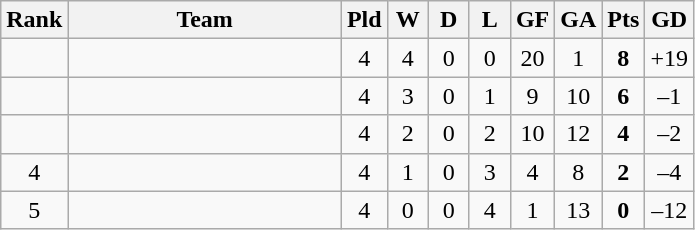<table class="wikitable" style="text-align:center;">
<tr>
<th>Rank</th>
<th width=175>Team</th>
<th width=20 abbr="Played">Pld</th>
<th width=20 abbr="Won">W</th>
<th width=20 abbr="Drawn">D</th>
<th width=20 abbr="Lost">L</th>
<th width=20 abbr="Goals for">GF</th>
<th width=20 abbr="Goals against">GA</th>
<th width=20 abbr="Points">Pts</th>
<th width=20 abbr="Goal difference">GD</th>
</tr>
<tr>
<td></td>
<td align=left></td>
<td>4</td>
<td>4</td>
<td>0</td>
<td>0</td>
<td>20</td>
<td>1</td>
<td><strong>8</strong></td>
<td>+19</td>
</tr>
<tr>
<td></td>
<td align=left></td>
<td>4</td>
<td>3</td>
<td>0</td>
<td>1</td>
<td>9</td>
<td>10</td>
<td><strong>6</strong></td>
<td>–1</td>
</tr>
<tr>
<td></td>
<td align=left></td>
<td>4</td>
<td>2</td>
<td>0</td>
<td>2</td>
<td>10</td>
<td>12</td>
<td><strong>4</strong></td>
<td>–2</td>
</tr>
<tr>
<td>4</td>
<td align=left></td>
<td>4</td>
<td>1</td>
<td>0</td>
<td>3</td>
<td>4</td>
<td>8</td>
<td><strong>2</strong></td>
<td>–4</td>
</tr>
<tr>
<td>5</td>
<td align=left></td>
<td>4</td>
<td>0</td>
<td>0</td>
<td>4</td>
<td>1</td>
<td>13</td>
<td><strong>0</strong></td>
<td>–12</td>
</tr>
</table>
